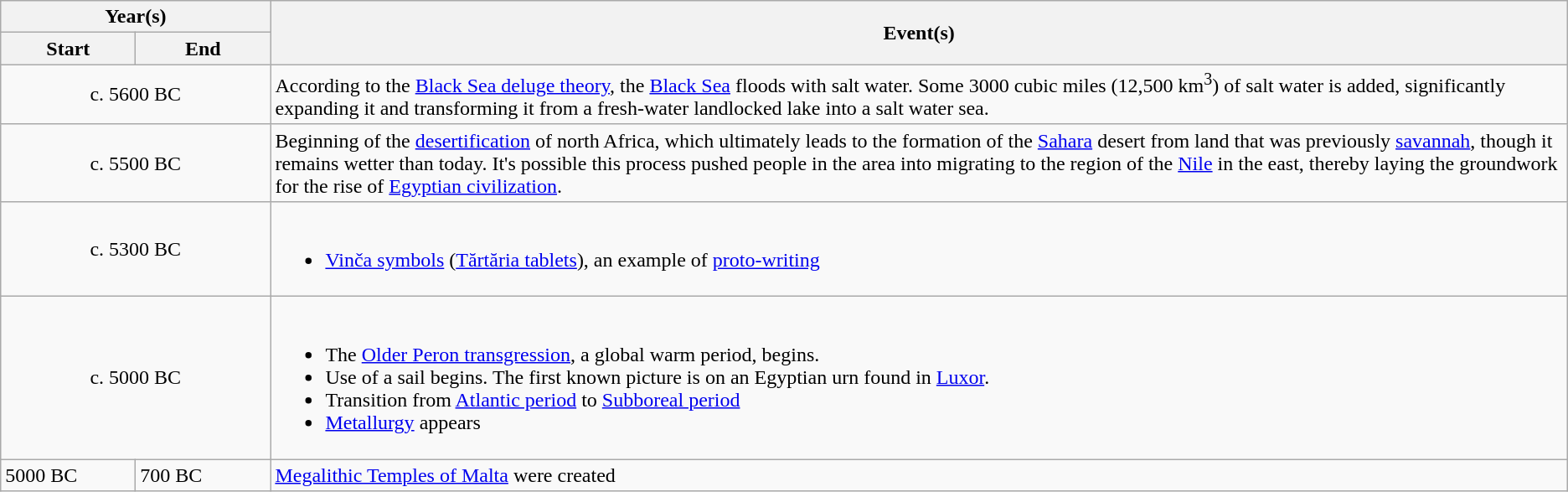<table class="wikitable">
<tr>
<th colspan="2">Year(s)</th>
<th rowspan="2">Event(s)</th>
</tr>
<tr>
<th style="width:100px;">Start</th>
<th style="width:100px;">End</th>
</tr>
<tr>
<td colspan="2" style="text-align:center;">c. 5600 BC</td>
<td>According to the <a href='#'>Black Sea deluge theory</a>, the <a href='#'>Black Sea</a> floods with salt water. Some 3000 cubic miles (12,500 km<sup>3</sup>) of salt water is added, significantly expanding it and transforming it from a fresh-water landlocked lake into a salt water sea.</td>
</tr>
<tr>
<td colspan="2" style="text-align:center;">c. 5500 BC</td>
<td>Beginning of the <a href='#'>desertification</a> of north Africa, which ultimately leads to the formation of the <a href='#'>Sahara</a> desert from land that was previously <a href='#'>savannah</a>, though it remains wetter than today. It's possible this process pushed people in the area into migrating to the region of the <a href='#'>Nile</a> in the east, thereby laying the groundwork for the rise of <a href='#'>Egyptian civilization</a>.</td>
</tr>
<tr>
<td colspan="2" style="text-align:center;">c. 5300 BC</td>
<td><div><br><ul><li><a href='#'>Vinča symbols</a> (<a href='#'>Tărtăria tablets</a>), an example of <a href='#'>proto-writing</a></li></ul></div></td>
</tr>
<tr>
<td colspan="2" style="text-align:center;">c. 5000 BC</td>
<td><div><br><ul><li>The <a href='#'>Older Peron transgression</a>, a global warm period, begins.</li><li>Use of a sail begins. The first known picture is on an Egyptian urn found in <a href='#'>Luxor</a>.</li><li>Transition from <a href='#'>Atlantic period</a> to <a href='#'>Subboreal period</a></li><li><a href='#'>Metallurgy</a> appears</li></ul></div></td>
</tr>
<tr>
<td>5000 BC</td>
<td>700 BC</td>
<td><a href='#'>Megalithic Temples of Malta</a> were created</td>
</tr>
</table>
